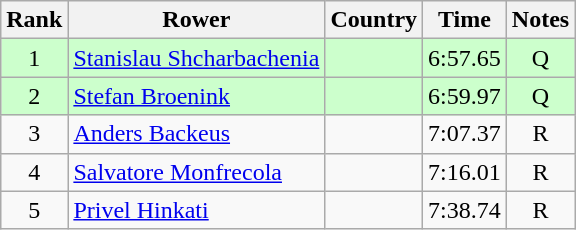<table class="wikitable" style="text-align:center">
<tr>
<th>Rank</th>
<th>Rower</th>
<th>Country</th>
<th>Time</th>
<th>Notes</th>
</tr>
<tr bgcolor=ccffcc>
<td>1</td>
<td align="left"><a href='#'>Stanislau Shcharbachenia</a></td>
<td align="left"></td>
<td>6:57.65</td>
<td>Q</td>
</tr>
<tr bgcolor=ccffcc>
<td>2</td>
<td align="left"><a href='#'>Stefan Broenink</a></td>
<td align="left"></td>
<td>6:59.97</td>
<td>Q</td>
</tr>
<tr>
<td>3</td>
<td align="left"><a href='#'>Anders Backeus</a></td>
<td align="left"></td>
<td>7:07.37</td>
<td>R</td>
</tr>
<tr>
<td>4</td>
<td align="left"><a href='#'>Salvatore Monfrecola</a></td>
<td align="left"></td>
<td>7:16.01</td>
<td>R</td>
</tr>
<tr>
<td>5</td>
<td align="left"><a href='#'>Privel Hinkati</a></td>
<td align="left"></td>
<td>7:38.74</td>
<td>R</td>
</tr>
</table>
